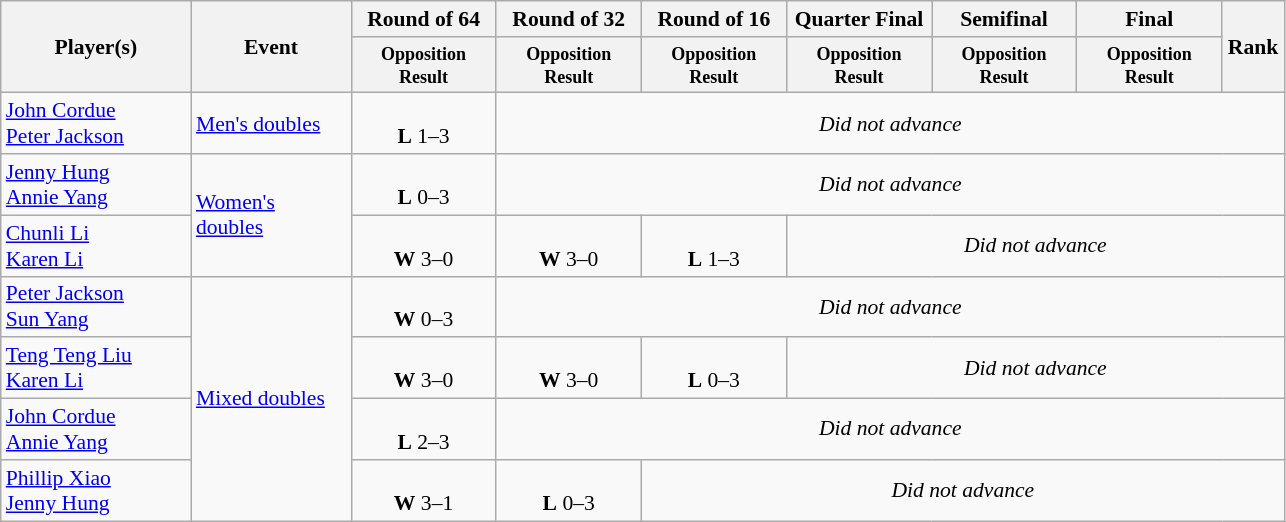<table class="wikitable"  style="text-align:center;font-size:90%">
<tr>
<th style="width:120px;" rowspan="2">Player(s)</th>
<th style="width:100px;" rowspan="2">Event</th>
<th style="width:90px;">Round of 64</th>
<th style="width:90px;">Round of 32</th>
<th style="width:90px;">Round of 16</th>
<th style="width:90px;">Quarter Final</th>
<th style="width:90px;">Semifinal</th>
<th style="width:90px;">Final</th>
<th rowspan="2" style="width:35px;">Rank</th>
</tr>
<tr>
<th style="line-height:1em"><small>Opposition<br>Result</small></th>
<th style="line-height:1em"><small>Opposition<br>Result</small></th>
<th style="line-height:1em"><small>Opposition<br>Result</small></th>
<th style="line-height:1em"><small>Opposition<br>Result</small></th>
<th style="line-height:1em"><small>Opposition<br>Result</small></th>
<th style="line-height:1em"><small>Opposition<br>Result</small></th>
</tr>
<tr>
<td align=left><a href='#'>John Cordue</a><br><a href='#'>Peter Jackson</a></td>
<td align=left><a href='#'>Men's doubles</a></td>
<td><br><strong>L</strong> 1–3</td>
<td colspan="6"><em>Did not advance</em></td>
</tr>
<tr>
<td align=left><a href='#'>Jenny Hung</a> <br><a href='#'>Annie Yang</a></td>
<td align=left rowspan=2><a href='#'>Women's doubles</a></td>
<td><br><strong>L</strong> 0–3</td>
<td colspan="6"><em>Did not advance</em></td>
</tr>
<tr>
<td align=left><a href='#'>Chunli Li</a><br><a href='#'>Karen Li</a></td>
<td><br><strong>W</strong> 3–0</td>
<td><br><strong>W</strong> 3–0</td>
<td><br><strong>L</strong> 1–3</td>
<td colspan="4"><em>Did not advance</em></td>
</tr>
<tr>
<td align=left><a href='#'>Peter Jackson</a><br><a href='#'>Sun Yang</a></td>
<td align=left rowspan="4"><a href='#'>Mixed doubles</a></td>
<td><br><strong>W</strong> 0–3</td>
<td colspan="6"><em>Did not advance</em></td>
</tr>
<tr>
<td align=left><a href='#'>Teng Teng Liu</a><br><a href='#'>Karen Li</a></td>
<td><br><strong>W</strong> 3–0</td>
<td><br><strong>W</strong> 3–0</td>
<td><br><strong>L</strong> 0–3</td>
<td colspan="4"><em>Did not advance</em></td>
</tr>
<tr>
<td align=left><a href='#'>John Cordue</a><br><a href='#'>Annie Yang</a></td>
<td><br><strong>L</strong> 2–3</td>
<td colspan="6"><em>Did not advance</em></td>
</tr>
<tr>
<td align=left><a href='#'>Phillip Xiao</a><br><a href='#'>Jenny Hung</a></td>
<td><br><strong>W</strong> 3–1</td>
<td><br><strong>L</strong> 0–3</td>
<td colspan="5"><em>Did not advance</em></td>
</tr>
</table>
